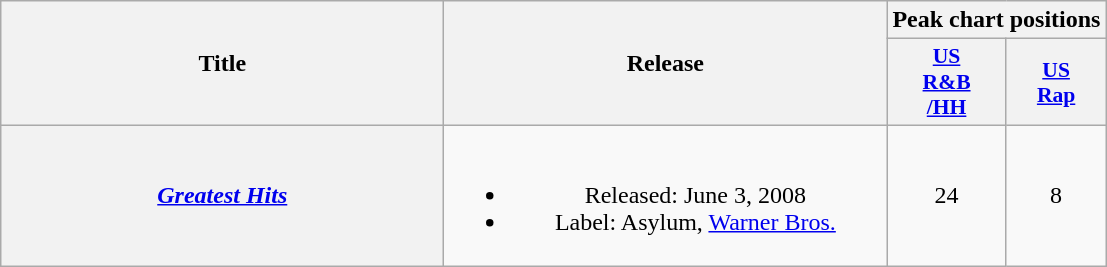<table class="wikitable plainrowheaders" style="text-align:center;">
<tr>
<th scope="col" rowspan="2" style="width:18em;">Title</th>
<th scope="col" rowspan="2" style="width:18em;">Release</th>
<th colspan="3">Peak chart positions</th>
</tr>
<tr>
<th scope="col" style=font-size:90%;"><a href='#'>US<br>R&B<br>/HH</a></th>
<th scope="col" style=font-size:90%;"><a href='#'>US<br>Rap</a></th>
</tr>
<tr>
<th scope="row"><em><a href='#'>Greatest Hits</a></em></th>
<td><br><ul><li>Released: June 3, 2008</li><li>Label: Asylum, <a href='#'>Warner Bros.</a></li></ul></td>
<td>24</td>
<td>8</td>
</tr>
</table>
